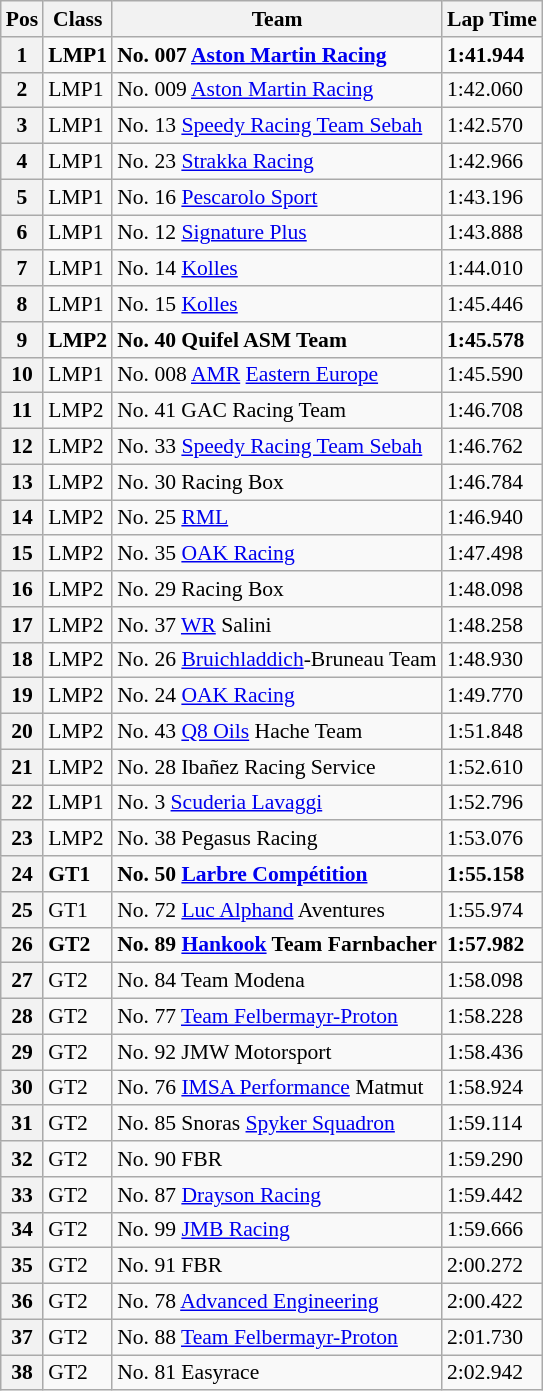<table class="wikitable" style="font-size: 90%;">
<tr>
<th>Pos</th>
<th>Class</th>
<th>Team</th>
<th>Lap Time</th>
</tr>
<tr style="font-weight:bold">
<th>1</th>
<td>LMP1</td>
<td>No. 007 <a href='#'>Aston Martin Racing</a></td>
<td>1:41.944</td>
</tr>
<tr>
<th>2</th>
<td>LMP1</td>
<td>No. 009 <a href='#'>Aston Martin Racing</a></td>
<td>1:42.060</td>
</tr>
<tr>
<th>3</th>
<td>LMP1</td>
<td>No. 13 <a href='#'>Speedy Racing Team Sebah</a></td>
<td>1:42.570</td>
</tr>
<tr>
<th>4</th>
<td>LMP1</td>
<td>No. 23 <a href='#'>Strakka Racing</a></td>
<td>1:42.966</td>
</tr>
<tr>
<th>5</th>
<td>LMP1</td>
<td>No. 16 <a href='#'>Pescarolo Sport</a></td>
<td>1:43.196</td>
</tr>
<tr>
<th>6</th>
<td>LMP1</td>
<td>No. 12 <a href='#'>Signature Plus</a></td>
<td>1:43.888</td>
</tr>
<tr>
<th>7</th>
<td>LMP1</td>
<td>No. 14 <a href='#'>Kolles</a></td>
<td>1:44.010</td>
</tr>
<tr>
<th>8</th>
<td>LMP1</td>
<td>No. 15 <a href='#'>Kolles</a></td>
<td>1:45.446</td>
</tr>
<tr style="font-weight:bold">
<th>9</th>
<td>LMP2</td>
<td>No. 40 Quifel ASM Team</td>
<td>1:45.578</td>
</tr>
<tr>
<th>10</th>
<td>LMP1</td>
<td>No. 008 <a href='#'>AMR</a> <a href='#'>Eastern Europe</a></td>
<td>1:45.590</td>
</tr>
<tr>
<th>11</th>
<td>LMP2</td>
<td>No. 41 GAC Racing Team</td>
<td>1:46.708</td>
</tr>
<tr>
<th>12</th>
<td>LMP2</td>
<td>No. 33 <a href='#'>Speedy Racing Team Sebah</a></td>
<td>1:46.762</td>
</tr>
<tr>
<th>13</th>
<td>LMP2</td>
<td>No. 30 Racing Box</td>
<td>1:46.784</td>
</tr>
<tr>
<th>14</th>
<td>LMP2</td>
<td>No. 25 <a href='#'>RML</a></td>
<td>1:46.940</td>
</tr>
<tr>
<th>15</th>
<td>LMP2</td>
<td>No. 35 <a href='#'>OAK Racing</a></td>
<td>1:47.498</td>
</tr>
<tr>
<th>16</th>
<td>LMP2</td>
<td>No. 29 Racing Box</td>
<td>1:48.098</td>
</tr>
<tr>
<th>17</th>
<td>LMP2</td>
<td>No. 37 <a href='#'>WR</a> Salini</td>
<td>1:48.258</td>
</tr>
<tr>
<th>18</th>
<td>LMP2</td>
<td>No. 26 <a href='#'>Bruichladdich</a>-Bruneau Team</td>
<td>1:48.930</td>
</tr>
<tr>
<th>19</th>
<td>LMP2</td>
<td>No. 24 <a href='#'>OAK Racing</a></td>
<td>1:49.770</td>
</tr>
<tr>
<th>20</th>
<td>LMP2</td>
<td>No. 43 <a href='#'>Q8 Oils</a> Hache Team</td>
<td>1:51.848</td>
</tr>
<tr>
<th>21</th>
<td>LMP2</td>
<td>No. 28 Ibañez Racing Service</td>
<td>1:52.610</td>
</tr>
<tr>
<th>22</th>
<td>LMP1</td>
<td>No. 3 <a href='#'>Scuderia Lavaggi</a></td>
<td>1:52.796</td>
</tr>
<tr>
<th>23</th>
<td>LMP2</td>
<td>No. 38 Pegasus Racing</td>
<td>1:53.076</td>
</tr>
<tr style="font-weight:bold">
<th>24</th>
<td>GT1</td>
<td>No. 50 <a href='#'>Larbre Compétition</a></td>
<td>1:55.158</td>
</tr>
<tr>
<th>25</th>
<td>GT1</td>
<td>No. 72 <a href='#'>Luc Alphand</a> Aventures</td>
<td>1:55.974</td>
</tr>
<tr style="font-weight:bold">
<th>26</th>
<td>GT2</td>
<td>No. 89 <a href='#'>Hankook</a> Team Farnbacher</td>
<td>1:57.982</td>
</tr>
<tr>
<th>27</th>
<td>GT2</td>
<td>No. 84 Team Modena</td>
<td>1:58.098</td>
</tr>
<tr>
<th>28</th>
<td>GT2</td>
<td>No. 77 <a href='#'>Team Felbermayr-Proton</a></td>
<td>1:58.228</td>
</tr>
<tr>
<th>29</th>
<td>GT2</td>
<td>No. 92 JMW Motorsport</td>
<td>1:58.436</td>
</tr>
<tr>
<th>30</th>
<td>GT2</td>
<td>No. 76 <a href='#'>IMSA Performance</a> Matmut</td>
<td>1:58.924</td>
</tr>
<tr>
<th>31</th>
<td>GT2</td>
<td>No. 85 Snoras <a href='#'>Spyker Squadron</a></td>
<td>1:59.114</td>
</tr>
<tr>
<th>32</th>
<td>GT2</td>
<td>No. 90 FBR</td>
<td>1:59.290</td>
</tr>
<tr>
<th>33</th>
<td>GT2</td>
<td>No. 87 <a href='#'>Drayson Racing</a></td>
<td>1:59.442</td>
</tr>
<tr>
<th>34</th>
<td>GT2</td>
<td>No. 99 <a href='#'>JMB Racing</a></td>
<td>1:59.666</td>
</tr>
<tr>
<th>35</th>
<td>GT2</td>
<td>No. 91 FBR</td>
<td>2:00.272</td>
</tr>
<tr>
<th>36</th>
<td>GT2</td>
<td>No. 78 <a href='#'>Advanced Engineering</a></td>
<td>2:00.422</td>
</tr>
<tr>
<th>37</th>
<td>GT2</td>
<td>No. 88 <a href='#'>Team Felbermayr-Proton</a></td>
<td>2:01.730</td>
</tr>
<tr>
<th>38</th>
<td>GT2</td>
<td>No. 81 Easyrace</td>
<td>2:02.942</td>
</tr>
</table>
